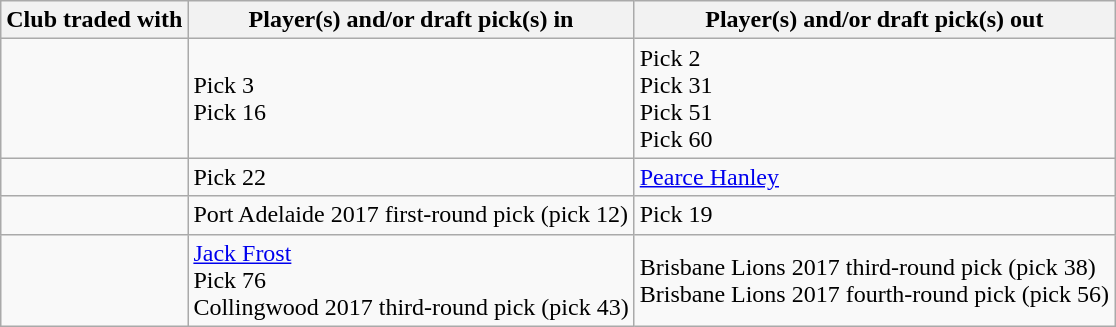<table class="wikitable plainrowheaders">
<tr>
<th scope="col"><strong>Club traded with</strong></th>
<th scope="col"><strong>Player(s) and/or draft pick(s) in</strong></th>
<th scope="col"><strong>Player(s) and/or draft pick(s) out</strong></th>
</tr>
<tr>
<td></td>
<td>Pick 3<br>Pick 16</td>
<td>Pick 2<br>Pick 31<br>Pick 51<br>Pick 60</td>
</tr>
<tr>
<td></td>
<td>Pick 22</td>
<td><a href='#'>Pearce Hanley</a></td>
</tr>
<tr>
<td></td>
<td>Port Adelaide 2017 first-round pick (pick 12)</td>
<td>Pick 19</td>
</tr>
<tr>
<td></td>
<td><a href='#'>Jack Frost</a><br>Pick 76<br>Collingwood 2017 third-round pick (pick 43)</td>
<td>Brisbane Lions 2017 third-round pick (pick 38)<br>Brisbane Lions 2017 fourth-round pick (pick 56)</td>
</tr>
</table>
